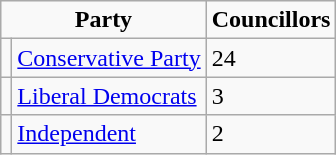<table class="wikitable">
<tr>
<td colspan="2" rowspan="1" align="center" valign="top"><strong>Party</strong></td>
<td valign="top"><strong>Councillors</strong><br></td>
</tr>
<tr>
<td></td>
<td><a href='#'>Conservative Party</a></td>
<td>24</td>
</tr>
<tr>
<td></td>
<td><a href='#'>Liberal Democrats</a></td>
<td>3</td>
</tr>
<tr>
<td></td>
<td><a href='#'>Independent</a></td>
<td>2</td>
</tr>
</table>
